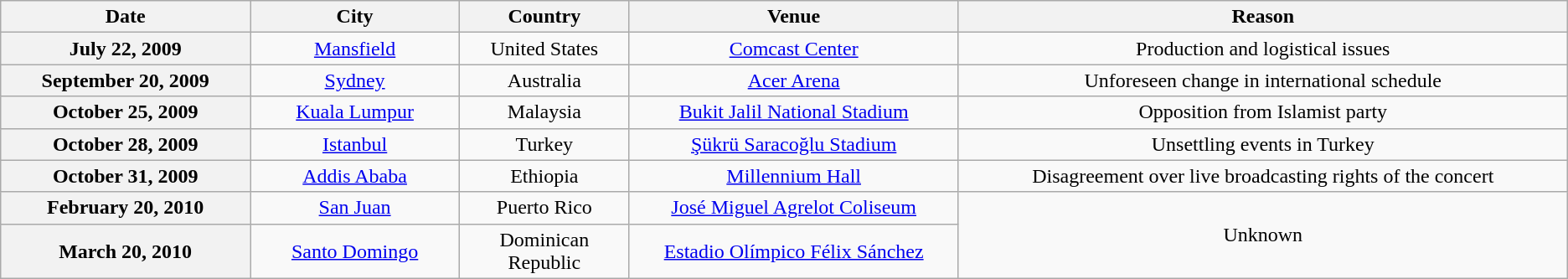<table class="wikitable plainrowheaders" style="text-align:center;">
<tr>
<th scope="col" style="width:12em;">Date</th>
<th scope="col" style="width:10em;">City</th>
<th scope="col" style="width:8em;">Country</th>
<th scope="col" style="width:16em;">Venue</th>
<th scope="col" style="width:30em;">Reason</th>
</tr>
<tr>
<th scope="row">July 22, 2009</th>
<td><a href='#'>Mansfield</a></td>
<td>United States</td>
<td><a href='#'>Comcast Center</a></td>
<td>Production and logistical issues</td>
</tr>
<tr>
<th scope="row">September 20, 2009</th>
<td><a href='#'>Sydney</a></td>
<td>Australia</td>
<td><a href='#'>Acer Arena</a></td>
<td>Unforeseen change in international schedule</td>
</tr>
<tr>
<th scope="row">October 25, 2009</th>
<td><a href='#'>Kuala Lumpur</a></td>
<td>Malaysia</td>
<td><a href='#'>Bukit Jalil National Stadium</a></td>
<td>Opposition from Islamist party</td>
</tr>
<tr>
<th scope="row">October 28, 2009</th>
<td><a href='#'>Istanbul</a></td>
<td>Turkey</td>
<td><a href='#'>Şükrü Saracoğlu Stadium</a></td>
<td>Unsettling events in Turkey</td>
</tr>
<tr>
<th scope="row">October 31, 2009</th>
<td><a href='#'>Addis Ababa</a></td>
<td>Ethiopia</td>
<td><a href='#'>Millennium Hall</a></td>
<td>Disagreement over live broadcasting rights of the concert</td>
</tr>
<tr>
<th scope="row">February 20, 2010</th>
<td><a href='#'>San Juan</a></td>
<td>Puerto Rico</td>
<td><a href='#'>José Miguel Agrelot Coliseum</a></td>
<td rowspan="2">Unknown</td>
</tr>
<tr>
<th scope="row">March 20, 2010</th>
<td><a href='#'>Santo Domingo</a></td>
<td>Dominican Republic</td>
<td><a href='#'>Estadio Olímpico Félix Sánchez</a></td>
</tr>
</table>
